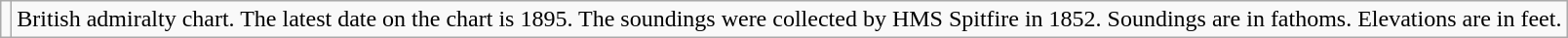<table class="wikitable">
<tr>
<td></td>
<td>British admiralty chart. The latest date on the chart is 1895. The soundings were collected by HMS Spitfire in 1852. Soundings are in fathoms. Elevations are in feet.</td>
</tr>
</table>
